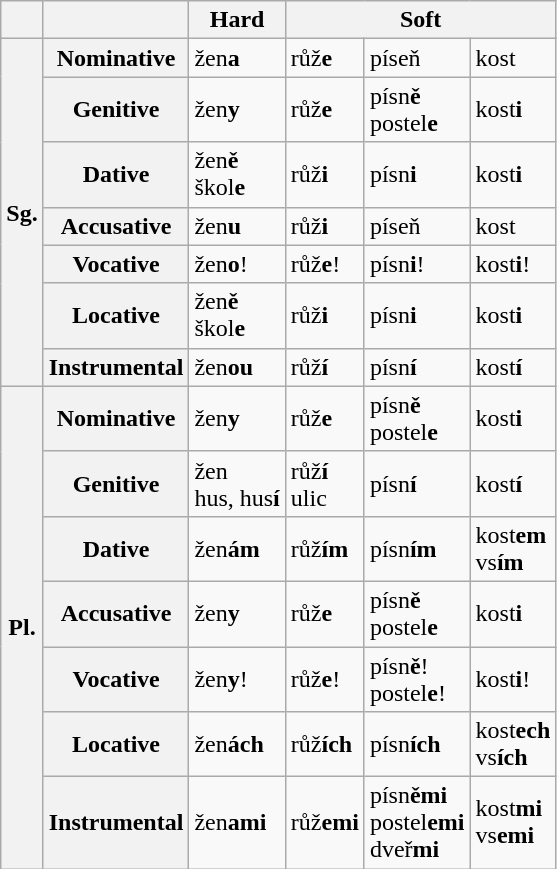<table class=wikitable>
<tr>
<th></th>
<th></th>
<th>Hard</th>
<th colspan="3">Soft</th>
</tr>
<tr>
<th rowspan="7">Sg.</th>
<th>Nominative</th>
<td>žen<strong>a</strong></td>
<td>růž<strong>e</strong></td>
<td>píseň</td>
<td>kost</td>
</tr>
<tr>
<th>Genitive</th>
<td>žen<strong>y</strong></td>
<td>růž<strong>e</strong></td>
<td>písn<strong>ě</strong><br>postel<strong>e</strong></td>
<td>kost<strong>i</strong></td>
</tr>
<tr>
<th>Dative</th>
<td>žen<strong>ě</strong><br>škol<strong>e</strong></td>
<td>růž<strong>i</strong></td>
<td>písn<strong>i</strong></td>
<td>kost<strong>i</strong></td>
</tr>
<tr>
<th>Accusative</th>
<td>žen<strong>u</strong></td>
<td>růž<strong>i</strong></td>
<td>píseň</td>
<td>kost</td>
</tr>
<tr>
<th>Vocative</th>
<td>žen<strong>o</strong>!</td>
<td>růž<strong>e</strong>!</td>
<td>písn<strong>i</strong>!</td>
<td>kost<strong>i</strong>!</td>
</tr>
<tr>
<th>Locative</th>
<td>žen<strong>ě</strong><br>škol<strong>e</strong></td>
<td>růž<strong>i</strong></td>
<td>písn<strong>i</strong></td>
<td>kost<strong>i</strong></td>
</tr>
<tr>
<th>Instrumental</th>
<td>žen<strong>ou</strong></td>
<td>růž<strong>í</strong></td>
<td>písn<strong>í</strong></td>
<td>kost<strong>í</strong></td>
</tr>
<tr>
<th rowspan="7">Pl.</th>
<th>Nominative</th>
<td>žen<strong>y</strong></td>
<td>růž<strong>e</strong></td>
<td>písn<strong>ě</strong><br>postel<strong>e</strong></td>
<td>kost<strong>i</strong></td>
</tr>
<tr>
<th>Genitive</th>
<td>žen<br>hus, hus<strong>í</strong></td>
<td>růž<strong>í</strong><br>ulic</td>
<td>písn<strong>í</strong></td>
<td>kost<strong>í</strong></td>
</tr>
<tr>
<th>Dative</th>
<td>žen<strong>ám</strong></td>
<td>růž<strong>ím</strong></td>
<td>písn<strong>ím</strong></td>
<td>kost<strong>em</strong><br>vs<strong>ím</strong></td>
</tr>
<tr>
<th>Accusative</th>
<td>žen<strong>y</strong></td>
<td>růž<strong>e</strong></td>
<td>písn<strong>ě</strong><br>postel<strong>e</strong></td>
<td>kost<strong>i</strong></td>
</tr>
<tr>
<th>Vocative</th>
<td>žen<strong>y</strong>!</td>
<td>růž<strong>e</strong>!</td>
<td>písn<strong>ě</strong>!<br>postel<strong>e</strong>!</td>
<td>kost<strong>i</strong>!</td>
</tr>
<tr>
<th>Locative</th>
<td>žen<strong>ách</strong></td>
<td>růž<strong>ích</strong></td>
<td>písn<strong>ích</strong></td>
<td>kost<strong>ech</strong><br>vs<strong>ích</strong></td>
</tr>
<tr>
<th>Instrumental</th>
<td>žen<strong>ami</strong></td>
<td>růž<strong>emi</strong></td>
<td>písn<strong>ěmi</strong><br>postel<strong>emi</strong><br>dveř<strong>mi</strong></td>
<td>kost<strong>mi</strong><br>vs<strong>emi</strong></td>
</tr>
</table>
